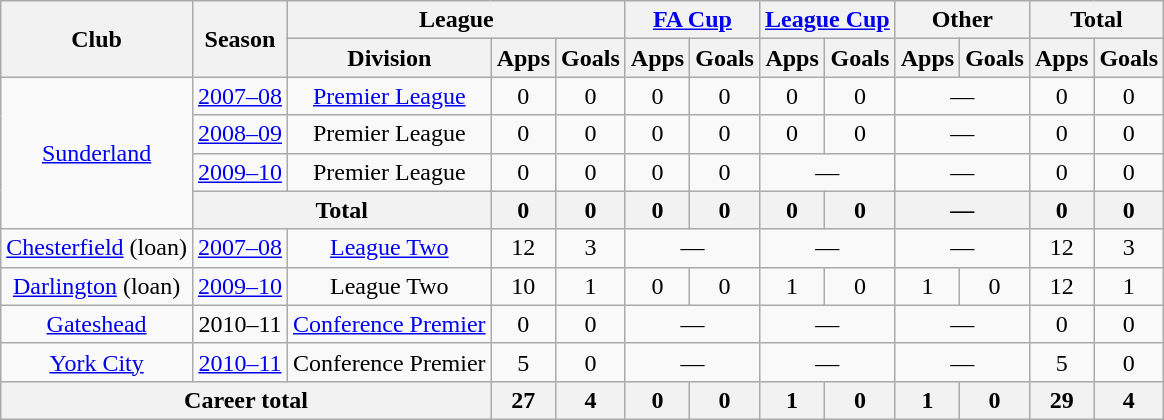<table class=wikitable style="text-align: center;">
<tr>
<th rowspan=2>Club</th>
<th rowspan=2>Season</th>
<th colspan=3>League</th>
<th colspan=2><a href='#'>FA Cup</a></th>
<th colspan=2><a href='#'>League Cup</a></th>
<th colspan=2>Other</th>
<th colspan=2>Total</th>
</tr>
<tr>
<th>Division</th>
<th>Apps</th>
<th>Goals</th>
<th>Apps</th>
<th>Goals</th>
<th>Apps</th>
<th>Goals</th>
<th>Apps</th>
<th>Goals</th>
<th>Apps</th>
<th>Goals</th>
</tr>
<tr>
<td rowspan=4><a href='#'>Sunderland</a></td>
<td><a href='#'>2007–08</a></td>
<td><a href='#'>Premier League</a></td>
<td>0</td>
<td>0</td>
<td>0</td>
<td>0</td>
<td>0</td>
<td>0</td>
<td colspan=2>—</td>
<td>0</td>
<td>0</td>
</tr>
<tr>
<td><a href='#'>2008–09</a></td>
<td>Premier League</td>
<td>0</td>
<td>0</td>
<td>0</td>
<td>0</td>
<td>0</td>
<td>0</td>
<td colspan=2>—</td>
<td>0</td>
<td>0</td>
</tr>
<tr>
<td><a href='#'>2009–10</a></td>
<td>Premier League</td>
<td>0</td>
<td>0</td>
<td>0</td>
<td>0</td>
<td colspan=2>—</td>
<td colspan=2>—</td>
<td>0</td>
<td>0</td>
</tr>
<tr>
<th colspan=2>Total</th>
<th>0</th>
<th>0</th>
<th>0</th>
<th>0</th>
<th>0</th>
<th>0</th>
<th colspan=2>—</th>
<th>0</th>
<th>0</th>
</tr>
<tr>
<td><a href='#'>Chesterfield</a> (loan)</td>
<td><a href='#'>2007–08</a></td>
<td><a href='#'>League Two</a></td>
<td>12</td>
<td>3</td>
<td colspan=2>—</td>
<td colspan=2>—</td>
<td colspan=2>—</td>
<td>12</td>
<td>3</td>
</tr>
<tr>
<td><a href='#'>Darlington</a> (loan)</td>
<td><a href='#'>2009–10</a></td>
<td>League Two</td>
<td>10</td>
<td>1</td>
<td>0</td>
<td>0</td>
<td>1</td>
<td>0</td>
<td>1</td>
<td>0</td>
<td>12</td>
<td>1</td>
</tr>
<tr>
<td><a href='#'>Gateshead</a></td>
<td>2010–11</td>
<td><a href='#'>Conference Premier</a></td>
<td>0</td>
<td>0</td>
<td colspan=2>—</td>
<td colspan=2>—</td>
<td colspan=2>—</td>
<td>0</td>
<td>0</td>
</tr>
<tr>
<td><a href='#'>York City</a></td>
<td><a href='#'>2010–11</a></td>
<td>Conference Premier</td>
<td>5</td>
<td>0</td>
<td colspan=2>—</td>
<td colspan=2>—</td>
<td colspan=2>—</td>
<td>5</td>
<td>0</td>
</tr>
<tr>
<th colspan=3>Career total</th>
<th>27</th>
<th>4</th>
<th>0</th>
<th>0</th>
<th>1</th>
<th>0</th>
<th>1</th>
<th>0</th>
<th>29</th>
<th>4</th>
</tr>
</table>
